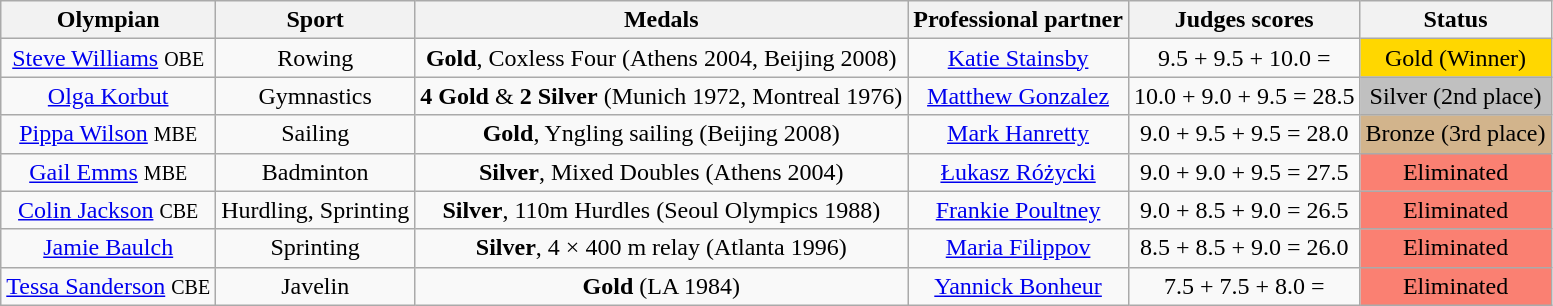<table class="wikitable" style=" auto; text-align: center;">
<tr>
<th>Olympian</th>
<th>Sport</th>
<th>Medals</th>
<th>Professional partner</th>
<th>Judges scores</th>
<th>Status</th>
</tr>
<tr>
<td><a href='#'>Steve Williams</a> <small>OBE</small></td>
<td>Rowing</td>
<td><strong>Gold</strong>, Coxless Four (Athens 2004, Beijing 2008)</td>
<td><a href='#'>Katie Stainsby</a></td>
<td>9.5 + 9.5 + 10.0 = <strong></strong></td>
<td style="background:gold;">Gold (Winner)</td>
</tr>
<tr>
<td><a href='#'>Olga Korbut</a></td>
<td>Gymnastics</td>
<td><strong>4 Gold</strong> & <strong>2 Silver</strong> (Munich 1972, Montreal 1976)</td>
<td><a href='#'>Matthew Gonzalez</a></td>
<td>10.0 + 9.0 + 9.5 = 28.5</td>
<td style="background:silver;">Silver (2nd place)</td>
</tr>
<tr>
<td><a href='#'>Pippa Wilson</a> <small>MBE</small></td>
<td>Sailing</td>
<td><strong>Gold</strong>, Yngling sailing (Beijing 2008)</td>
<td><a href='#'>Mark Hanretty</a></td>
<td>9.0 + 9.5 + 9.5 = 28.0</td>
<td style="background:tan;">Bronze (3rd place)</td>
</tr>
<tr>
<td><a href='#'>Gail Emms</a> <small>MBE</small></td>
<td>Badminton</td>
<td><strong>Silver</strong>, Mixed Doubles (Athens 2004)</td>
<td><a href='#'>Łukasz Różycki</a></td>
<td>9.0 + 9.0 + 9.5 = 27.5</td>
<td style="background:salmon;">Eliminated</td>
</tr>
<tr>
<td><a href='#'>Colin Jackson</a> <small>CBE</small></td>
<td>Hurdling, Sprinting</td>
<td><strong>Silver</strong>, 110m Hurdles (Seoul Olympics 1988)</td>
<td><a href='#'>Frankie Poultney</a></td>
<td>9.0 + 8.5 + 9.0 = 26.5</td>
<td style="background:salmon;">Eliminated</td>
</tr>
<tr>
<td><a href='#'>Jamie Baulch</a></td>
<td>Sprinting</td>
<td><strong>Silver</strong>, 4 × 400 m relay (Atlanta 1996)</td>
<td><a href='#'>Maria Filippov</a></td>
<td>8.5 + 8.5 + 9.0 = 26.0</td>
<td style="background:salmon;">Eliminated</td>
</tr>
<tr>
<td><a href='#'>Tessa Sanderson</a> <small>CBE</small></td>
<td>Javelin</td>
<td><strong>Gold</strong> (LA 1984)</td>
<td><a href='#'>Yannick Bonheur</a></td>
<td>7.5 + 7.5 + 8.0 = <em></em></td>
<td style="background:salmon;">Eliminated</td>
</tr>
</table>
